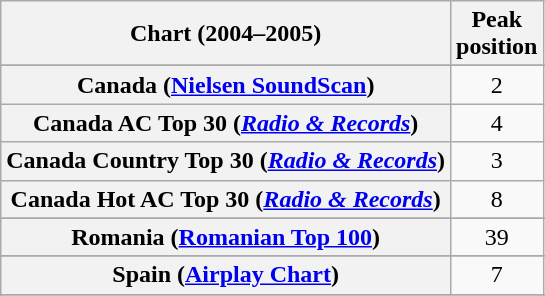<table class="wikitable sortable plainrowheaders" style="text-align:center">
<tr>
<th scope="col">Chart (2004–2005)</th>
<th scope="col">Peak<br> position</th>
</tr>
<tr>
</tr>
<tr>
</tr>
<tr>
</tr>
<tr>
<th scope="row">Canada (<a href='#'>Nielsen SoundScan</a>)</th>
<td>2</td>
</tr>
<tr>
<th scope="row">Canada AC Top 30 (<em><a href='#'>Radio & Records</a></em>)</th>
<td>4</td>
</tr>
<tr>
<th scope="row">Canada Country Top 30 (<em><a href='#'>Radio & Records</a></em>)</th>
<td>3</td>
</tr>
<tr>
<th scope="row">Canada Hot AC Top 30 (<em><a href='#'>Radio & Records</a></em>)</th>
<td>8</td>
</tr>
<tr>
</tr>
<tr>
</tr>
<tr>
</tr>
<tr>
</tr>
<tr>
</tr>
<tr>
</tr>
<tr>
<th scope="row">Romania (<a href='#'>Romanian Top 100</a>)</th>
<td>39</td>
</tr>
<tr>
</tr>
<tr>
<th scope="row">Spain (<a href='#'>Airplay Chart</a>)</th>
<td>7</td>
</tr>
<tr>
</tr>
<tr>
</tr>
<tr>
</tr>
<tr>
</tr>
<tr>
</tr>
<tr>
</tr>
</table>
